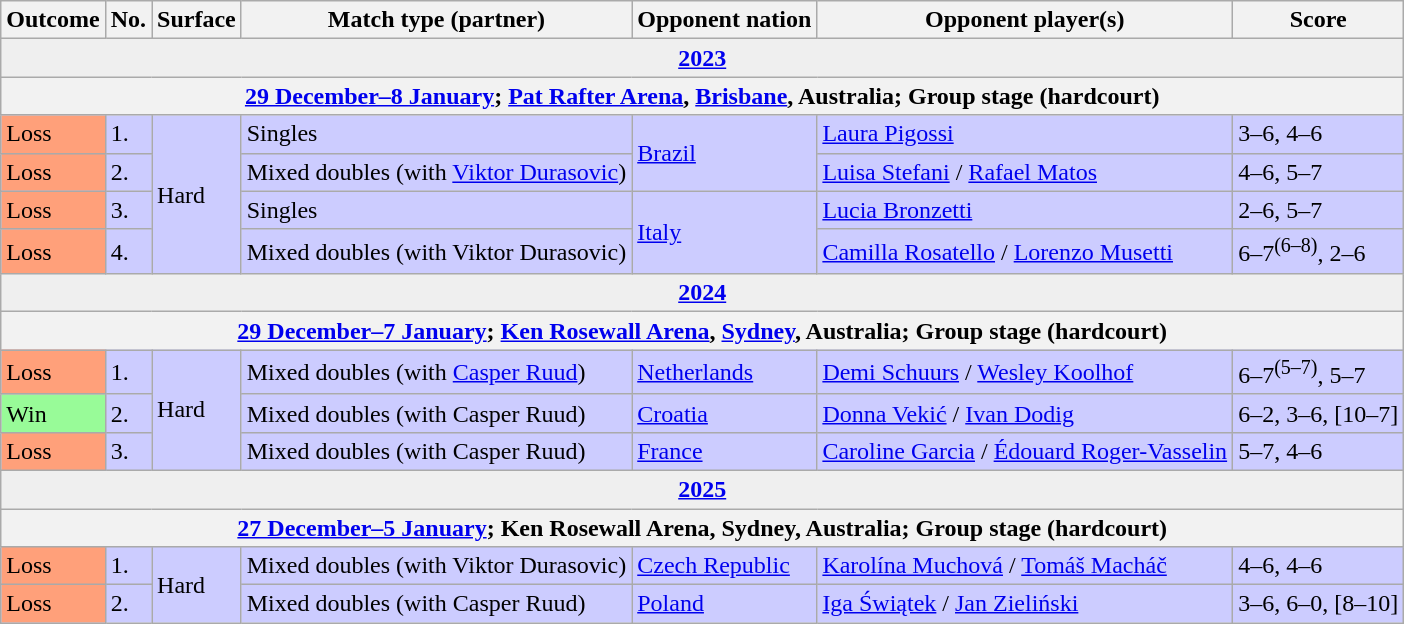<table class=wikitable>
<tr>
<th>Outcome</th>
<th>No.</th>
<th>Surface</th>
<th>Match type (partner)</th>
<th>Opponent nation</th>
<th>Opponent player(s)</th>
<th>Score</th>
</tr>
<tr bgcolor="efefef" class="sortbottom">
<td colspan="7" align="center"><strong><a href='#'>2023</a></strong></td>
</tr>
<tr>
<th colspan="7"><a href='#'>29 December–8 January</a>; <a href='#'>Pat Rafter Arena</a>, <a href='#'>Brisbane</a>, Australia; Group stage (hardcourt)</th>
</tr>
<tr style="background:#ccf;">
<td bgcolor=FFA07A>Loss</td>
<td>1.</td>
<td rowspan="4">Hard</td>
<td>Singles</td>
<td rowspan="2"> <a href='#'>Brazil</a></td>
<td> <a href='#'>Laura Pigossi</a></td>
<td>3–6, 4–6</td>
</tr>
<tr style="background:#ccf;">
<td bgcolor=FFA07A>Loss</td>
<td>2.</td>
<td>Mixed doubles (with <a href='#'>Viktor Durasovic</a>)</td>
<td> <a href='#'>Luisa Stefani</a> /  <a href='#'>Rafael Matos</a></td>
<td>4–6, 5–7</td>
</tr>
<tr style="background:#ccf;">
<td bgcolor=FFA07A>Loss</td>
<td>3.</td>
<td>Singles</td>
<td rowspan=2> <a href='#'>Italy</a></td>
<td> <a href='#'>Lucia Bronzetti</a></td>
<td>2–6, 5–7</td>
</tr>
<tr style="background:#ccf;">
<td bgcolor=FFA07A>Loss</td>
<td>4.</td>
<td>Mixed doubles (with Viktor Durasovic)</td>
<td> <a href='#'>Camilla Rosatello</a> /  <a href='#'>Lorenzo Musetti</a></td>
<td>6–7<sup>(6–8)</sup>, 2–6</td>
</tr>
<tr bgcolor="efefef" class="sortbottom">
<td colspan="7" align="center"><strong><a href='#'>2024</a></strong></td>
</tr>
<tr>
<th colspan="7"><a href='#'>29 December–7 January</a>; <a href='#'>Ken Rosewall Arena</a>, <a href='#'>Sydney</a>, Australia; Group stage (hardcourt)</th>
</tr>
<tr style="background:#ccf;">
<td bgcolor=FFA07A>Loss</td>
<td>1.</td>
<td rowspan="3">Hard</td>
<td>Mixed doubles (with <a href='#'>Casper Ruud</a>)</td>
<td rowspan="1"> <a href='#'>Netherlands</a></td>
<td> <a href='#'>Demi Schuurs</a> /  <a href='#'>Wesley Koolhof</a></td>
<td>6–7<sup>(5–7)</sup>, 5–7</td>
</tr>
<tr style="background:#ccf;">
<td bgcolor=98fb98>Win</td>
<td>2.</td>
<td>Mixed doubles (with Casper Ruud)</td>
<td rowspan="1"> <a href='#'>Croatia</a></td>
<td> <a href='#'>Donna Vekić</a> /  <a href='#'>Ivan Dodig</a></td>
<td>6–2, 3–6, [10–7]</td>
</tr>
<tr style="background:#ccf;">
<td bgcolor=FFA07A>Loss</td>
<td>3.</td>
<td>Mixed doubles (with Casper Ruud)</td>
<td rowspan="1"> <a href='#'>France</a></td>
<td> <a href='#'>Caroline Garcia</a> /  <a href='#'>Édouard Roger-Vasselin</a></td>
<td>5–7, 4–6</td>
</tr>
<tr bgcolor="efefef" class="sortbottom">
<td colspan="7" align="center"><strong><a href='#'>2025</a></strong></td>
</tr>
<tr>
<th colspan="7"><a href='#'>27 December–5 January</a>; Ken Rosewall Arena, Sydney, Australia; Group stage (hardcourt)</th>
</tr>
<tr style="background:#ccf;">
<td bgcolor=FFA07A>Loss</td>
<td>1.</td>
<td rowspan="3">Hard</td>
<td>Mixed doubles (with Viktor Durasovic)</td>
<td rowspan="1"> <a href='#'>Czech Republic</a></td>
<td> <a href='#'>Karolína Muchová</a> /  <a href='#'>Tomáš Macháč</a></td>
<td>4–6, 4–6</td>
</tr>
<tr style="background:#ccf;">
<td bgcolor=FFA07A>Loss</td>
<td>2.</td>
<td>Mixed doubles (with Casper Ruud)</td>
<td rowspan="1"> <a href='#'>Poland</a></td>
<td> <a href='#'>Iga Świątek</a> /  <a href='#'>Jan Zieliński</a></td>
<td>3–6, 6–0, [8–10]</td>
</tr>
</table>
